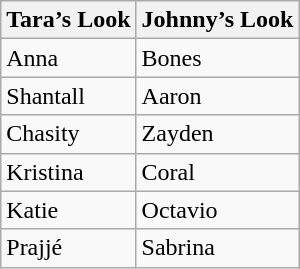<table class="wikitable">
<tr>
<th>Tara’s Look</th>
<th>Johnny’s Look</th>
</tr>
<tr>
<td>Anna</td>
<td>Bones</td>
</tr>
<tr>
<td>Shantall</td>
<td>Aaron</td>
</tr>
<tr>
<td>Chasity</td>
<td>Zayden</td>
</tr>
<tr>
<td>Kristina</td>
<td>Coral</td>
</tr>
<tr>
<td>Katie</td>
<td>Octavio</td>
</tr>
<tr>
<td>Prajjé</td>
<td>Sabrina</td>
</tr>
</table>
